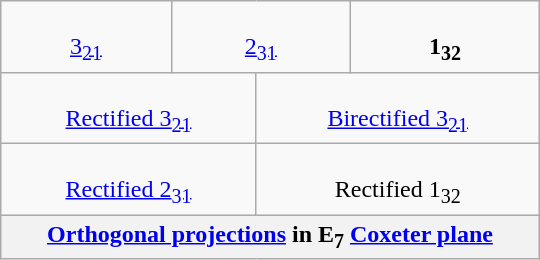<table class="wikitable" align="right" width="360" style="margin-left:1em;">
<tr align=center valign=top>
<td colspan=2><br><a href='#'>3<sub>21</sub></a><br></td>
<td colspan=2><br><a href='#'>2<sub>31</sub></a><br></td>
<td colspan=2><br><strong>1<sub>32</sub></strong><br></td>
</tr>
<tr align=center valign=top>
<td colspan=3><br><a href='#'>Rectified 3<sub>21</sub></a><br></td>
<td colspan=3><br><a href='#'>Birectified 3<sub>21</sub></a><br></td>
</tr>
<tr align=center valign=top>
<td colspan=3><br><a href='#'>Rectified 2<sub>31</sub></a><br></td>
<td colspan=3 valign=center><br>Rectified 1<sub>32</sub><br></td>
</tr>
<tr valign="top">
<th colspan="6"><a href='#'>Orthogonal projections</a> in E<sub>7</sub> <a href='#'>Coxeter plane</a></th>
</tr>
</table>
